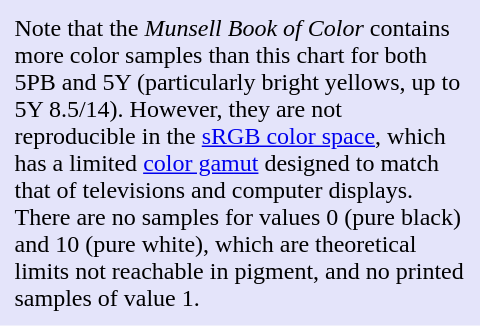<table class="toccolours" align="left" style="margin-top:50px; max-width:20em; min-width:15em; background-color:#E4E4FA; padding:5pt;">
<tr>
<td>Note that the <em>Munsell Book of Color</em> contains more color samples than this chart for both 5PB and 5Y (particularly bright yellows, up to 5Y 8.5/14). However, they are not reproducible in the <a href='#'>sRGB color space</a>, which has a limited <a href='#'>color gamut</a> designed to match that of televisions and computer displays. There are no samples for values 0 (pure black) and 10 (pure white), which are theoretical limits not reachable in pigment, and no printed samples of value 1.</td>
</tr>
</table>
